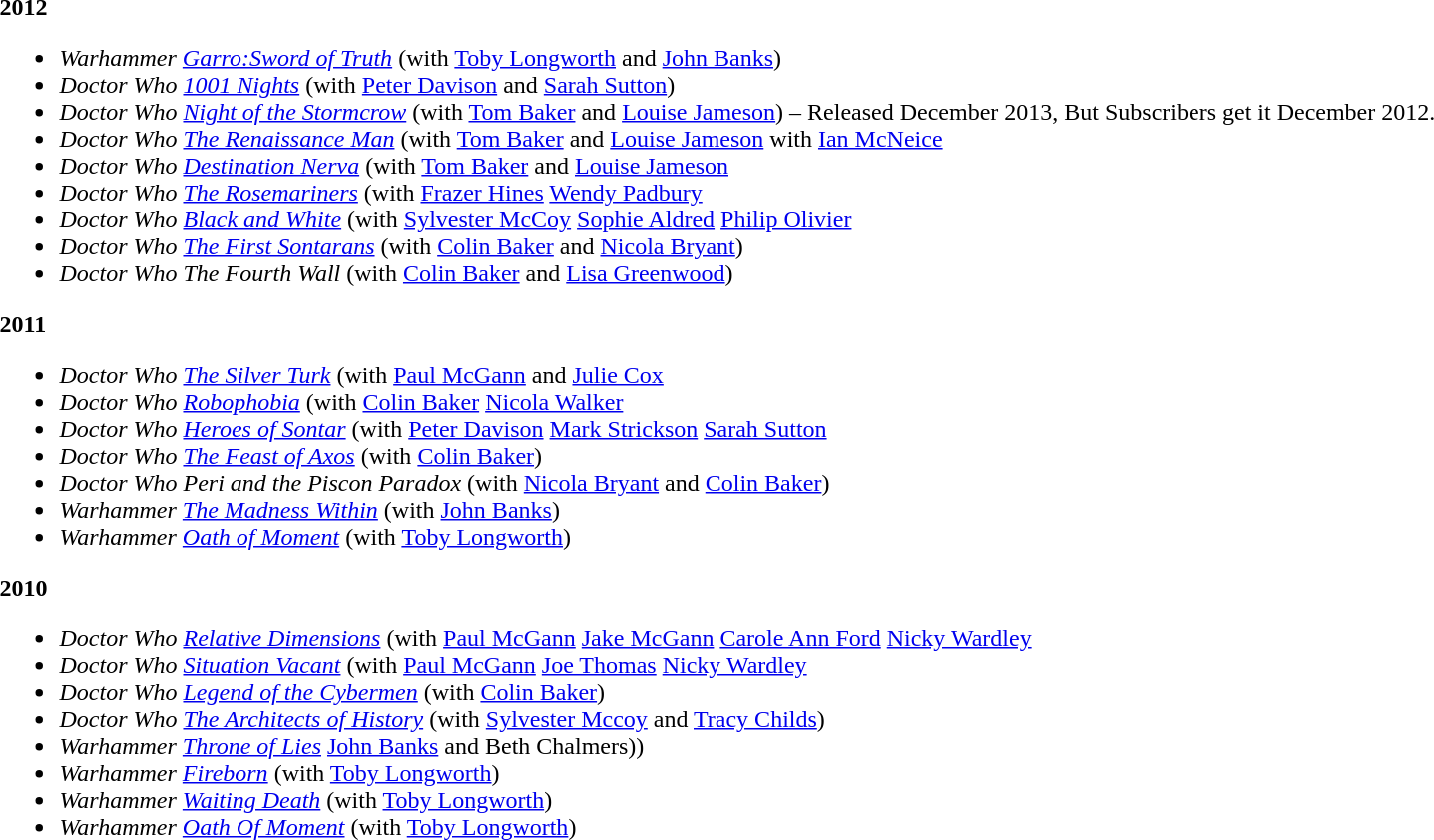<table style="width:100%;">
<tr valign="top">
<td style="width:50%;"><br><strong>2012</strong><ul><li><em>Warhammer <a href='#'>Garro:Sword of Truth</a></em> (with <a href='#'>Toby Longworth</a> and <a href='#'>John Banks</a>)</li><li><em>Doctor Who <a href='#'>1001 Nights</a></em> (with <a href='#'>Peter Davison</a> and <a href='#'>Sarah Sutton</a>)</li><li><em>Doctor Who <a href='#'>Night of the Stormcrow</a></em> (with <a href='#'>Tom Baker</a> and <a href='#'>Louise Jameson</a>) – Released December 2013, But Subscribers get it December 2012.</li><li><em>Doctor Who <a href='#'>The Renaissance Man</a></em> (with <a href='#'>Tom Baker</a> and <a href='#'>Louise Jameson</a> with <a href='#'>Ian McNeice</a></li><li><em>Doctor Who <a href='#'>Destination Nerva</a></em> (with <a href='#'>Tom Baker</a> and <a href='#'>Louise Jameson</a></li><li><em>Doctor Who <a href='#'>The Rosemariners</a></em> (with <a href='#'>Frazer Hines</a> <a href='#'>Wendy Padbury</a></li><li><em>Doctor Who <a href='#'>Black and White</a></em> (with <a href='#'>Sylvester McCoy</a> <a href='#'>Sophie Aldred</a> <a href='#'>Philip Olivier</a></li><li><em>Doctor Who <a href='#'>The First Sontarans</a></em> (with <a href='#'>Colin Baker</a> and <a href='#'>Nicola Bryant</a>)</li><li><em>Doctor Who The Fourth Wall</em> (with <a href='#'>Colin Baker</a> and <a href='#'>Lisa Greenwood</a>)</li></ul><strong>2011</strong><ul><li><em>Doctor Who <a href='#'>The Silver Turk</a></em> (with <a href='#'>Paul McGann</a> and <a href='#'>Julie Cox</a></li><li><em>Doctor Who <a href='#'>Robophobia</a></em> (with <a href='#'>Colin Baker</a> <a href='#'>Nicola Walker</a></li><li><em>Doctor Who <a href='#'>Heroes of Sontar</a></em> (with <a href='#'>Peter Davison</a> <a href='#'>Mark Strickson</a> <a href='#'>Sarah Sutton</a></li><li><em>Doctor Who <a href='#'>The Feast of Axos</a></em> (with <a href='#'>Colin Baker</a>)</li><li><em>Doctor Who Peri and the Piscon Paradox</em> (with <a href='#'>Nicola Bryant</a> and <a href='#'>Colin Baker</a>)</li><li><em>Warhammer <a href='#'>The Madness Within</a></em> (with <a href='#'>John Banks</a>)</li><li><em>Warhammer <a href='#'>Oath of Moment</a></em> (with <a href='#'>Toby Longworth</a>)</li></ul><strong>2010</strong><ul><li><em>Doctor Who <a href='#'>Relative Dimensions</a></em> (with <a href='#'>Paul McGann</a> <a href='#'>Jake McGann</a>  <a href='#'>Carole Ann Ford</a> <a href='#'>Nicky Wardley</a></li><li><em>Doctor Who <a href='#'>Situation Vacant</a></em> (with <a href='#'>Paul McGann</a> <a href='#'>Joe Thomas</a> <a href='#'>Nicky Wardley</a></li><li><em>Doctor Who <a href='#'>Legend of the Cybermen</a></em> (with <a href='#'>Colin Baker</a>)</li><li><em>Doctor Who <a href='#'>The Architects of History</a></em> (with <a href='#'>Sylvester Mccoy</a> and <a href='#'>Tracy Childs</a>)</li><li><em>Warhammer <a href='#'>Throne of Lies</a></em> <a href='#'>John Banks</a> and Beth Chalmers))</li><li><em>Warhammer <a href='#'>Fireborn</a></em> (with <a href='#'>Toby Longworth</a>)</li><li><em>Warhammer <a href='#'>Waiting Death</a></em> (with <a href='#'>Toby Longworth</a>)</li><li><em>Warhammer <a href='#'>Oath Of Moment</a></em> (with <a href='#'>Toby Longworth</a>)</li></ul></td>
</tr>
</table>
